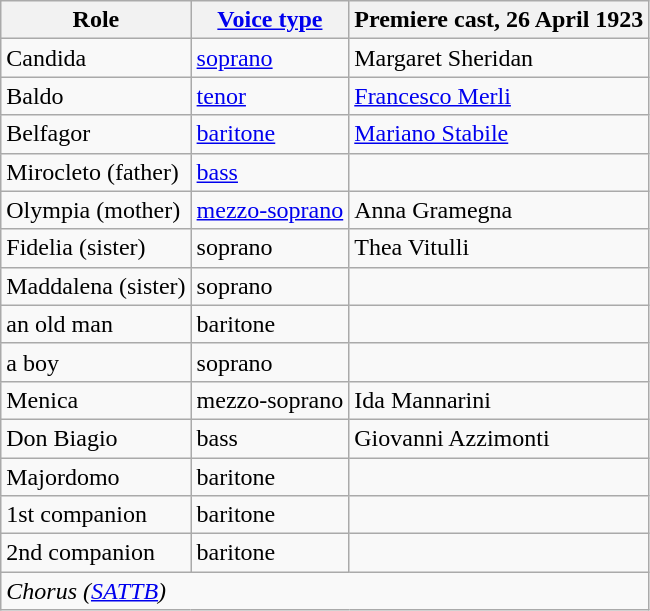<table class="wikitable">
<tr>
<th>Role</th>
<th><a href='#'>Voice type</a></th>
<th>Premiere cast, 26 April 1923</th>
</tr>
<tr>
<td>Candida</td>
<td><a href='#'>soprano</a></td>
<td>Margaret Sheridan</td>
</tr>
<tr>
<td>Baldo</td>
<td><a href='#'>tenor</a></td>
<td><a href='#'>Francesco Merli</a></td>
</tr>
<tr>
<td>Belfagor</td>
<td><a href='#'>baritone</a></td>
<td><a href='#'>Mariano Stabile</a></td>
</tr>
<tr>
<td>Mirocleto (father)</td>
<td><a href='#'>bass</a></td>
<td></td>
</tr>
<tr>
<td>Olympia (mother)</td>
<td><a href='#'>mezzo-soprano</a></td>
<td>Anna Gramegna</td>
</tr>
<tr>
<td>Fidelia (sister)</td>
<td>soprano</td>
<td>Thea Vitulli</td>
</tr>
<tr>
<td>Maddalena (sister)</td>
<td>soprano</td>
<td></td>
</tr>
<tr>
<td>an old man</td>
<td>baritone</td>
<td></td>
</tr>
<tr>
<td>a boy</td>
<td>soprano</td>
<td></td>
</tr>
<tr>
<td>Menica</td>
<td>mezzo-soprano</td>
<td>Ida Mannarini</td>
</tr>
<tr>
<td>Don Biagio</td>
<td>bass</td>
<td>Giovanni Azzimonti</td>
</tr>
<tr>
<td>Majordomo</td>
<td>baritone</td>
<td></td>
</tr>
<tr>
<td>1st companion</td>
<td>baritone</td>
<td></td>
</tr>
<tr>
<td>2nd companion</td>
<td>baritone</td>
<td></td>
</tr>
<tr>
<td colspan="3"><em>Chorus (<a href='#'>SATTB</a>)</em></td>
</tr>
</table>
